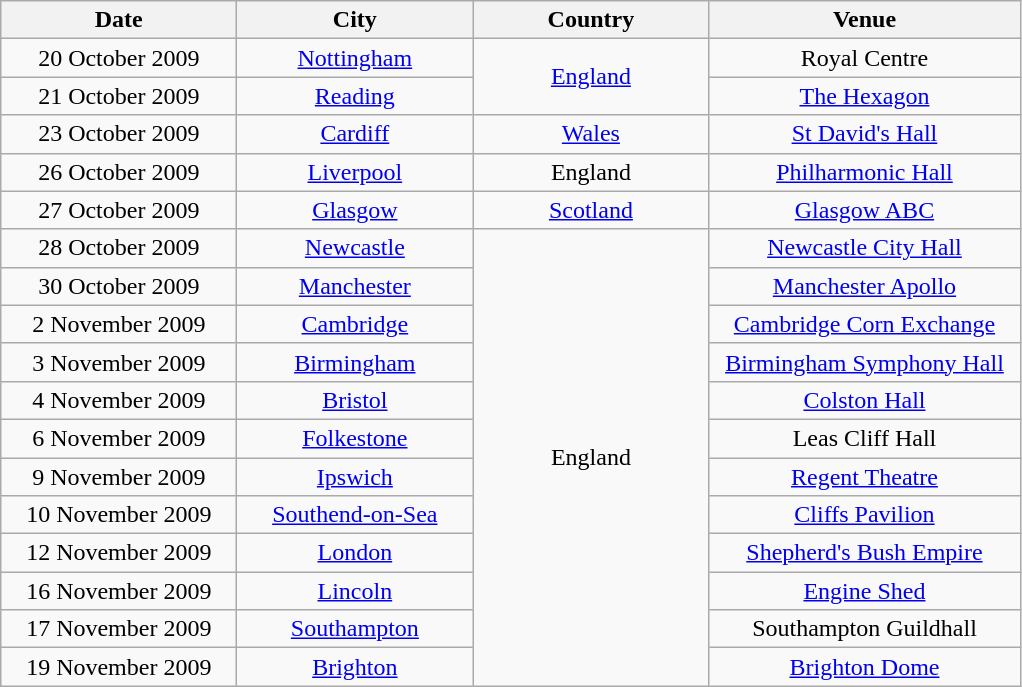<table class="wikitable" style="text-align:center;">
<tr>
<th width="150">Date</th>
<th width="150">City</th>
<th width="150">Country</th>
<th width="200">Venue</th>
</tr>
<tr>
<td>20 October 2009</td>
<td><a href='#'>Nottingham</a></td>
<td rowspan="2"><a href='#'>England</a></td>
<td>Royal Centre</td>
</tr>
<tr>
<td>21 October 2009</td>
<td><a href='#'>Reading</a></td>
<td><a href='#'>The Hexagon</a></td>
</tr>
<tr>
<td>23 October 2009</td>
<td><a href='#'>Cardiff</a></td>
<td><a href='#'>Wales</a></td>
<td><a href='#'>St David's Hall</a></td>
</tr>
<tr>
<td>26 October 2009</td>
<td><a href='#'>Liverpool</a></td>
<td>England</td>
<td><a href='#'>Philharmonic Hall</a></td>
</tr>
<tr>
<td>27 October 2009</td>
<td><a href='#'>Glasgow</a></td>
<td><a href='#'>Scotland</a></td>
<td><a href='#'>Glasgow ABC</a></td>
</tr>
<tr>
<td>28 October 2009</td>
<td><a href='#'>Newcastle</a></td>
<td rowspan="12">England</td>
<td><a href='#'>Newcastle City Hall</a></td>
</tr>
<tr>
<td>30 October 2009</td>
<td><a href='#'>Manchester</a></td>
<td><a href='#'>Manchester Apollo</a></td>
</tr>
<tr>
<td>2 November 2009</td>
<td><a href='#'>Cambridge</a></td>
<td><a href='#'>Cambridge Corn Exchange</a></td>
</tr>
<tr>
<td>3 November 2009</td>
<td><a href='#'>Birmingham</a></td>
<td><a href='#'>Birmingham Symphony Hall</a></td>
</tr>
<tr>
<td>4 November 2009</td>
<td><a href='#'>Bristol</a></td>
<td><a href='#'>Colston Hall</a></td>
</tr>
<tr>
<td>6 November 2009</td>
<td><a href='#'>Folkestone</a></td>
<td>Leas Cliff Hall</td>
</tr>
<tr>
<td>9 November 2009</td>
<td><a href='#'>Ipswich</a></td>
<td><a href='#'>Regent Theatre</a></td>
</tr>
<tr>
<td>10 November 2009</td>
<td><a href='#'>Southend-on-Sea</a></td>
<td><a href='#'>Cliffs Pavilion</a></td>
</tr>
<tr>
<td>12 November 2009</td>
<td><a href='#'>London</a></td>
<td><a href='#'>Shepherd's Bush Empire</a></td>
</tr>
<tr>
<td>16 November 2009</td>
<td><a href='#'>Lincoln</a></td>
<td><a href='#'>Engine Shed</a></td>
</tr>
<tr>
<td>17 November 2009</td>
<td><a href='#'>Southampton</a></td>
<td>Southampton Guildhall</td>
</tr>
<tr>
<td>19 November 2009</td>
<td><a href='#'>Brighton</a></td>
<td><a href='#'>Brighton Dome</a></td>
</tr>
</table>
